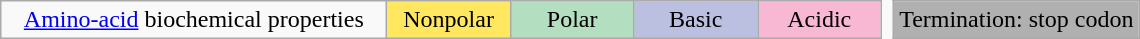<table class="wikitable" style="border:none; text-align:center;">
<tr>
<td style="width: 250px;"><a href='#'>Amino-acid</a> biochemical properties</td>
<td style="background-color:#ffe75f; width: 75px;">Nonpolar</td>
<td style="background-color:#b3dec0; width: 75px;">Polar</td>
<td style="background-color:#bbbfe0; width: 75px;">Basic</td>
<td style="background-color:#f8b7d3; width: 75px;">Acidic</td>
<td style="border: none; width: 1px;"></td>
<td style="background-color:#B0B0B0;">Termination: stop codon</td>
</tr>
</table>
